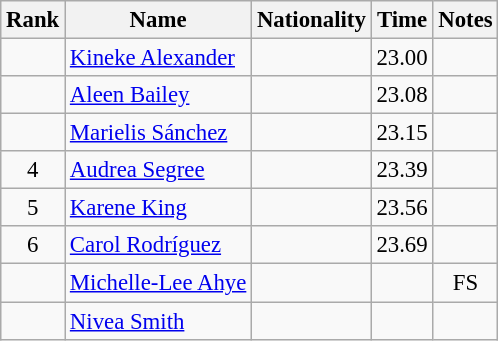<table class="wikitable sortable" style="text-align:center;font-size:95%">
<tr>
<th>Rank</th>
<th>Name</th>
<th>Nationality</th>
<th>Time</th>
<th>Notes</th>
</tr>
<tr>
<td></td>
<td align=left><a href='#'>Kineke Alexander</a></td>
<td align=left></td>
<td>23.00</td>
<td></td>
</tr>
<tr>
<td></td>
<td align=left><a href='#'>Aleen Bailey</a></td>
<td align=left></td>
<td>23.08</td>
<td></td>
</tr>
<tr>
<td></td>
<td align=left><a href='#'>Marielis Sánchez</a></td>
<td align=left></td>
<td>23.15</td>
<td></td>
</tr>
<tr>
<td>4</td>
<td align=left><a href='#'>Audrea Segree</a></td>
<td align=left></td>
<td>23.39</td>
<td></td>
</tr>
<tr>
<td>5</td>
<td align=left><a href='#'>Karene King</a></td>
<td align=left></td>
<td>23.56</td>
<td></td>
</tr>
<tr>
<td>6</td>
<td align=left><a href='#'>Carol Rodríguez</a></td>
<td align=left></td>
<td>23.69</td>
<td></td>
</tr>
<tr>
<td></td>
<td align=left><a href='#'>Michelle-Lee Ahye</a></td>
<td align=left></td>
<td></td>
<td>FS</td>
</tr>
<tr>
<td></td>
<td align=left><a href='#'>Nivea Smith</a></td>
<td align=left></td>
<td></td>
<td></td>
</tr>
</table>
